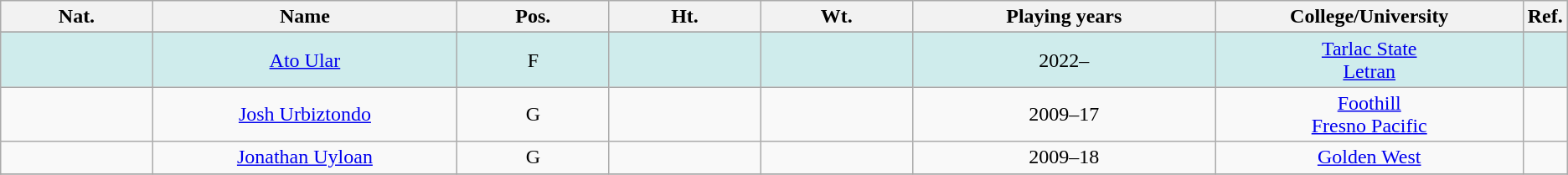<table class="wikitable" style="text-align:center;">
<tr>
<th scope="col" width="10%">Nat.</th>
<th scope="col" width="20%">Name</th>
<th scope="col" width="10%">Pos.</th>
<th scope="col" width="10%">Ht.</th>
<th scope="col" width="10%">Wt.</th>
<th scope="col" width="20%">Playing years</th>
<th scope="col" width="20%">College/University</th>
<th scope="col" width="5%">Ref.</th>
</tr>
<tr>
</tr>
<tr align="center" bgcolor="#CFECEC" width="20">
<td></td>
<td><a href='#'>Ato Ular</a></td>
<td>F</td>
<td></td>
<td></td>
<td>2022–</td>
<td><a href='#'>Tarlac State</a><br><a href='#'>Letran</a></td>
<td></td>
</tr>
<tr>
<td> </td>
<td><a href='#'>Josh Urbiztondo</a></td>
<td>G</td>
<td></td>
<td></td>
<td>2009–17</td>
<td><a href='#'>Foothill</a><br><a href='#'>Fresno Pacific</a></td>
<td></td>
</tr>
<tr>
<td> </td>
<td><a href='#'>Jonathan Uyloan</a></td>
<td>G</td>
<td></td>
<td></td>
<td>2009–18</td>
<td><a href='#'>Golden West</a></td>
<td></td>
</tr>
<tr>
</tr>
</table>
